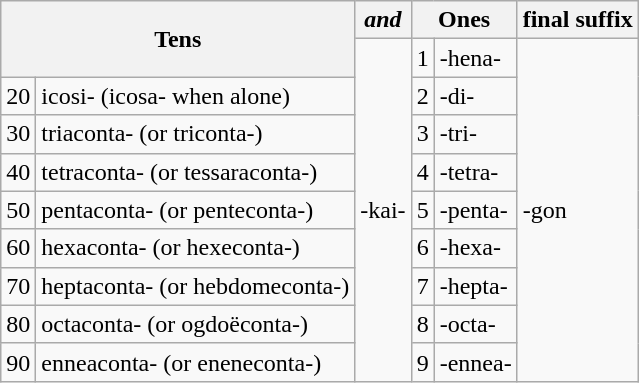<table class="wikitable" style="vertical-align:center;">
<tr style="text-align:center;">
<th colspan="2" rowspan="2">Tens</th>
<th><em>and</em></th>
<th colspan="2">Ones</th>
<th>final suffix</th>
</tr>
<tr>
<td rowspan="9">-kai-</td>
<td>1</td>
<td>-hena-</td>
<td rowspan=9>-gon</td>
</tr>
<tr>
<td>20</td>
<td>icosi- (icosa- when alone)</td>
<td>2</td>
<td>-di-</td>
</tr>
<tr>
<td>30</td>
<td>triaconta- (or triconta-)</td>
<td>3</td>
<td>-tri-</td>
</tr>
<tr>
<td>40</td>
<td>tetraconta- (or tessaraconta-)</td>
<td>4</td>
<td>-tetra-</td>
</tr>
<tr>
<td>50</td>
<td>pentaconta- (or penteconta-)</td>
<td>5</td>
<td>-penta-</td>
</tr>
<tr>
<td>60</td>
<td>hexaconta- (or hexeconta-)</td>
<td>6</td>
<td>-hexa-</td>
</tr>
<tr>
<td>70</td>
<td>heptaconta- (or hebdomeconta-)</td>
<td>7</td>
<td>-hepta-</td>
</tr>
<tr>
<td>80</td>
<td>octaconta- (or ogdoëconta-)</td>
<td>8</td>
<td>-octa-</td>
</tr>
<tr>
<td>90</td>
<td>enneaconta- (or eneneconta-)</td>
<td>9</td>
<td>-ennea-</td>
</tr>
</table>
